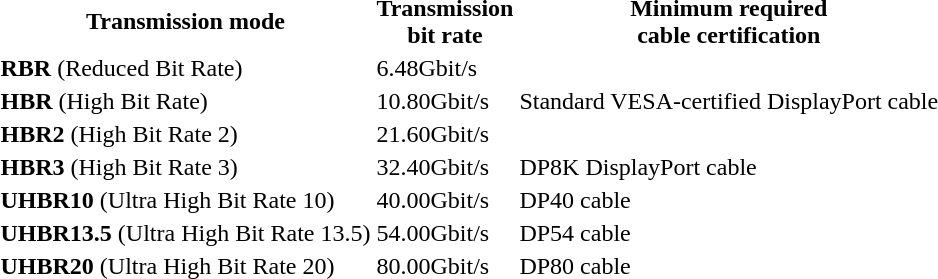<table>
<tr>
<th>Transmission mode</th>
<th>Transmission<br>bit rate</th>
<th>Minimum required <br>cable certification</th>
</tr>
<tr>
<td><strong>RBR</strong> (Reduced Bit Rate)</td>
<td> 6.48Gbit/s</td>
<td rowspan="3">Standard VESA-certified DisplayPort cable</td>
</tr>
<tr>
<td><strong>HBR</strong> (High Bit Rate)</td>
<td> 10.80Gbit/s</td>
</tr>
<tr>
<td><strong>HBR2</strong> (High Bit Rate 2)</td>
<td> 21.60Gbit/s</td>
</tr>
<tr>
<td><strong>HBR3</strong> (High Bit Rate 3)</td>
<td> 32.40Gbit/s</td>
<td>DP8K DisplayPort cable</td>
</tr>
<tr>
<td><strong>UHBR10</strong> (Ultra High Bit Rate 10)</td>
<td> 40.00Gbit/s</td>
<td>DP40 cable</td>
</tr>
<tr>
<td><strong>UHBR13.5</strong> (Ultra High Bit Rate 13.5)</td>
<td> 54.00Gbit/s</td>
<td>DP54 cable</td>
</tr>
<tr>
<td><strong>UHBR20</strong> (Ultra High Bit Rate 20)</td>
<td> 80.00Gbit/s</td>
<td>DP80 cable</td>
</tr>
</table>
